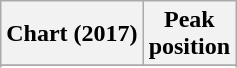<table class="wikitable sortable plainrowheaders" style="text-align:center">
<tr>
<th scope="col">Chart (2017)</th>
<th scope="col">Peak<br>position</th>
</tr>
<tr>
</tr>
<tr>
</tr>
<tr>
</tr>
</table>
